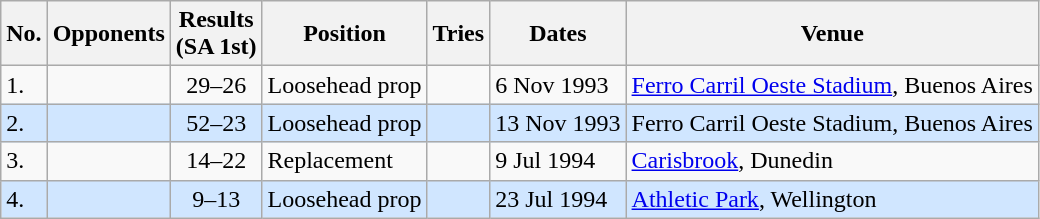<table class="wikitable sortable">
<tr>
<th>No.</th>
<th>Opponents</th>
<th>Results<br>(SA 1st)</th>
<th>Position</th>
<th>Tries</th>
<th>Dates</th>
<th>Venue</th>
</tr>
<tr>
<td>1.</td>
<td></td>
<td align="center">29–26</td>
<td>Loosehead prop</td>
<td></td>
<td>6 Nov 1993</td>
<td><a href='#'>Ferro Carril Oeste Stadium</a>, Buenos Aires</td>
</tr>
<tr style="background: #D0E6FF;">
<td>2.</td>
<td></td>
<td align="center">52–23</td>
<td>Loosehead prop</td>
<td></td>
<td>13 Nov 1993</td>
<td>Ferro Carril Oeste Stadium, Buenos Aires</td>
</tr>
<tr>
<td>3.</td>
<td></td>
<td align="center">14–22</td>
<td>Replacement</td>
<td></td>
<td>9 Jul 1994</td>
<td><a href='#'>Carisbrook</a>, Dunedin</td>
</tr>
<tr style="background: #D0E6FF;">
<td>4.</td>
<td></td>
<td align="center">9–13</td>
<td>Loosehead prop</td>
<td></td>
<td>23 Jul 1994</td>
<td><a href='#'>Athletic Park</a>, Wellington</td>
</tr>
</table>
